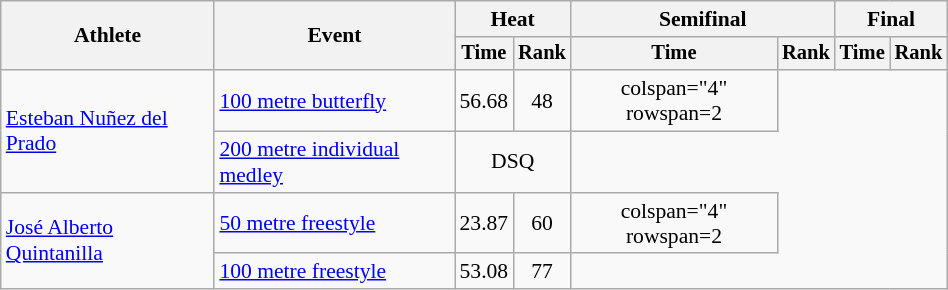<table class="wikitable" style="text-align:center; font-size:90%; width:50%;">
<tr>
<th rowspan="2">Athlete</th>
<th rowspan="2">Event</th>
<th colspan="2">Heat</th>
<th colspan="2">Semifinal</th>
<th colspan="2">Final</th>
</tr>
<tr style="font-size:95%">
<th>Time</th>
<th>Rank</th>
<th>Time</th>
<th>Rank</th>
<th>Time</th>
<th>Rank</th>
</tr>
<tr align=center>
<td align=left rowspan="2"><a href='#'>Esteban Nuñez del Prado</a></td>
<td align=left><a href='#'>100 metre butterfly</a></td>
<td>56.68</td>
<td>48</td>
<td>colspan="4" rowspan=2 </td>
</tr>
<tr align=center>
<td align=left><a href='#'>200 metre individual medley</a></td>
<td colspan="2">DSQ</td>
</tr>
<tr align=center>
<td align=left rowspan="2"><a href='#'>José Alberto Quintanilla</a></td>
<td align=left><a href='#'>50 metre freestyle</a></td>
<td>23.87</td>
<td>60</td>
<td>colspan="4" rowspan=2 </td>
</tr>
<tr align=center>
<td align=left><a href='#'>100 metre freestyle</a></td>
<td>53.08</td>
<td>77</td>
</tr>
</table>
